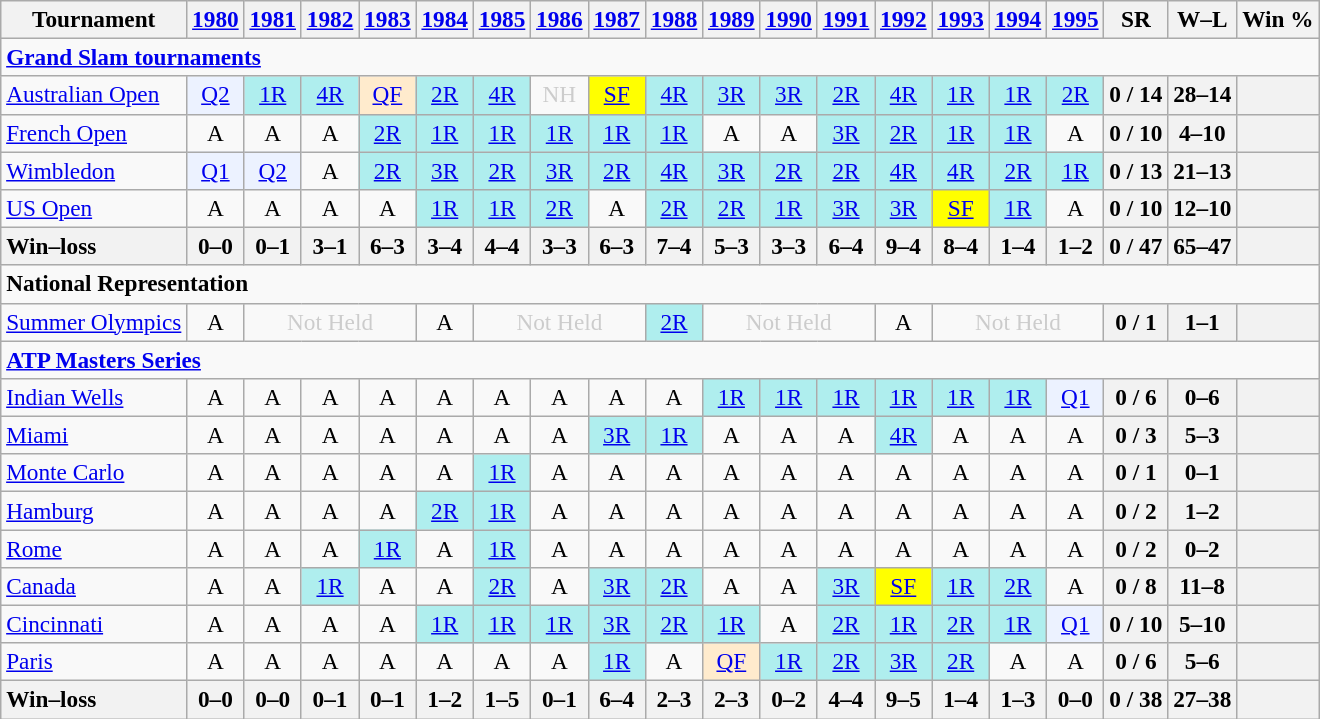<table class=wikitable style=text-align:center;font-size:97%>
<tr>
<th>Tournament</th>
<th><a href='#'>1980</a></th>
<th><a href='#'>1981</a></th>
<th><a href='#'>1982</a></th>
<th><a href='#'>1983</a></th>
<th><a href='#'>1984</a></th>
<th><a href='#'>1985</a></th>
<th><a href='#'>1986</a></th>
<th><a href='#'>1987</a></th>
<th><a href='#'>1988</a></th>
<th><a href='#'>1989</a></th>
<th><a href='#'>1990</a></th>
<th><a href='#'>1991</a></th>
<th><a href='#'>1992</a></th>
<th><a href='#'>1993</a></th>
<th><a href='#'>1994</a></th>
<th><a href='#'>1995</a></th>
<th>SR</th>
<th>W–L</th>
<th>Win %</th>
</tr>
<tr>
<td colspan=23 align=left><strong><a href='#'>Grand Slam tournaments</a></strong></td>
</tr>
<tr>
<td align=left><a href='#'>Australian Open</a></td>
<td bgcolor=ecf2ff><a href='#'>Q2</a></td>
<td bgcolor=afeeee><a href='#'>1R</a></td>
<td bgcolor=afeeee><a href='#'>4R</a></td>
<td bgcolor=ffebcd><a href='#'>QF</a></td>
<td bgcolor=afeeee><a href='#'>2R</a></td>
<td bgcolor=afeeee><a href='#'>4R</a></td>
<td colspan=1 style=color:#cccccc>NH</td>
<td bgcolor=yellow><a href='#'>SF</a></td>
<td bgcolor=afeeee><a href='#'>4R</a></td>
<td bgcolor=afeeee><a href='#'>3R</a></td>
<td bgcolor=afeeee><a href='#'>3R</a></td>
<td bgcolor=afeeee><a href='#'>2R</a></td>
<td bgcolor=afeeee><a href='#'>4R</a></td>
<td bgcolor=afeeee><a href='#'>1R</a></td>
<td bgcolor=afeeee><a href='#'>1R</a></td>
<td bgcolor=afeeee><a href='#'>2R</a></td>
<th>0 / 14</th>
<th>28–14</th>
<th></th>
</tr>
<tr>
<td align=left><a href='#'>French Open</a></td>
<td>A</td>
<td>A</td>
<td>A</td>
<td bgcolor=afeeee><a href='#'>2R</a></td>
<td bgcolor=afeeee><a href='#'>1R</a></td>
<td bgcolor=afeeee><a href='#'>1R</a></td>
<td bgcolor=afeeee><a href='#'>1R</a></td>
<td bgcolor=afeeee><a href='#'>1R</a></td>
<td bgcolor=afeeee><a href='#'>1R</a></td>
<td>A</td>
<td>A</td>
<td bgcolor=afeeee><a href='#'>3R</a></td>
<td bgcolor=afeeee><a href='#'>2R</a></td>
<td bgcolor=afeeee><a href='#'>1R</a></td>
<td bgcolor=afeeee><a href='#'>1R</a></td>
<td>A</td>
<th>0 / 10</th>
<th>4–10</th>
<th></th>
</tr>
<tr>
<td align=left><a href='#'>Wimbledon</a></td>
<td bgcolor=ecf2ff><a href='#'>Q1</a></td>
<td bgcolor=ecf2ff><a href='#'>Q2</a></td>
<td>A</td>
<td bgcolor=afeeee><a href='#'>2R</a></td>
<td bgcolor=afeeee><a href='#'>3R</a></td>
<td bgcolor=afeeee><a href='#'>2R</a></td>
<td bgcolor=afeeee><a href='#'>3R</a></td>
<td bgcolor=afeeee><a href='#'>2R</a></td>
<td bgcolor=afeeee><a href='#'>4R</a></td>
<td bgcolor=afeeee><a href='#'>3R</a></td>
<td bgcolor=afeeee><a href='#'>2R</a></td>
<td bgcolor=afeeee><a href='#'>2R</a></td>
<td bgcolor=afeeee><a href='#'>4R</a></td>
<td bgcolor=afeeee><a href='#'>4R</a></td>
<td bgcolor=afeeee><a href='#'>2R</a></td>
<td bgcolor=afeeee><a href='#'>1R</a></td>
<th>0 / 13</th>
<th>21–13</th>
<th></th>
</tr>
<tr>
<td align=left><a href='#'>US Open</a></td>
<td>A</td>
<td>A</td>
<td>A</td>
<td>A</td>
<td bgcolor=afeeee><a href='#'>1R</a></td>
<td bgcolor=afeeee><a href='#'>1R</a></td>
<td bgcolor=afeeee><a href='#'>2R</a></td>
<td>A</td>
<td bgcolor=afeeee><a href='#'>2R</a></td>
<td bgcolor=afeeee><a href='#'>2R</a></td>
<td bgcolor=afeeee><a href='#'>1R</a></td>
<td bgcolor=afeeee><a href='#'>3R</a></td>
<td bgcolor=afeeee><a href='#'>3R</a></td>
<td bgcolor=yellow><a href='#'>SF</a></td>
<td bgcolor=afeeee><a href='#'>1R</a></td>
<td>A</td>
<th>0 / 10</th>
<th>12–10</th>
<th></th>
</tr>
<tr>
<th style=text-align:left>Win–loss</th>
<th>0–0</th>
<th>0–1</th>
<th>3–1</th>
<th>6–3</th>
<th>3–4</th>
<th>4–4</th>
<th>3–3</th>
<th>6–3</th>
<th>7–4</th>
<th>5–3</th>
<th>3–3</th>
<th>6–4</th>
<th>9–4</th>
<th>8–4</th>
<th>1–4</th>
<th>1–2</th>
<th>0 / 47</th>
<th>65–47</th>
<th></th>
</tr>
<tr>
<td colspan=22 align=left><strong>National Representation</strong></td>
</tr>
<tr>
<td align=left><a href='#'>Summer Olympics</a></td>
<td>A</td>
<td colspan=3 style=color:#cccccc>Not Held</td>
<td>A</td>
<td colspan=3 style=color:#cccccc>Not Held</td>
<td style=background:#afeeee><a href='#'>2R</a></td>
<td colspan=3 style=color:#cccccc>Not Held</td>
<td>A</td>
<td colspan=3 style=color:#cccccc>Not Held</td>
<th>0 / 1</th>
<th>1–1</th>
<th></th>
</tr>
<tr>
<td colspan=23 align=left><strong><a href='#'>ATP Masters Series</a></strong></td>
</tr>
<tr>
<td align=left><a href='#'>Indian Wells</a></td>
<td>A</td>
<td>A</td>
<td>A</td>
<td>A</td>
<td>A</td>
<td>A</td>
<td>A</td>
<td>A</td>
<td>A</td>
<td bgcolor=afeeee><a href='#'>1R</a></td>
<td bgcolor=afeeee><a href='#'>1R</a></td>
<td bgcolor=afeeee><a href='#'>1R</a></td>
<td bgcolor=afeeee><a href='#'>1R</a></td>
<td bgcolor=afeeee><a href='#'>1R</a></td>
<td bgcolor=afeeee><a href='#'>1R</a></td>
<td bgcolor=ecf2ff><a href='#'>Q1</a></td>
<th>0 / 6</th>
<th>0–6</th>
<th></th>
</tr>
<tr>
<td align=left><a href='#'>Miami</a></td>
<td>A</td>
<td>A</td>
<td>A</td>
<td>A</td>
<td>A</td>
<td>A</td>
<td>A</td>
<td bgcolor=afeeee><a href='#'>3R</a></td>
<td bgcolor=afeeee><a href='#'>1R</a></td>
<td>A</td>
<td>A</td>
<td>A</td>
<td bgcolor=afeeee><a href='#'>4R</a></td>
<td>A</td>
<td>A</td>
<td>A</td>
<th>0 / 3</th>
<th>5–3</th>
<th></th>
</tr>
<tr>
<td align=left><a href='#'>Monte Carlo</a></td>
<td>A</td>
<td>A</td>
<td>A</td>
<td>A</td>
<td>A</td>
<td bgcolor=afeeee><a href='#'>1R</a></td>
<td>A</td>
<td>A</td>
<td>A</td>
<td>A</td>
<td>A</td>
<td>A</td>
<td>A</td>
<td>A</td>
<td>A</td>
<td>A</td>
<th>0 / 1</th>
<th>0–1</th>
<th></th>
</tr>
<tr>
<td align=left><a href='#'>Hamburg</a></td>
<td>A</td>
<td>A</td>
<td>A</td>
<td>A</td>
<td bgcolor=afeeee><a href='#'>2R</a></td>
<td bgcolor=afeeee><a href='#'>1R</a></td>
<td>A</td>
<td>A</td>
<td>A</td>
<td>A</td>
<td>A</td>
<td>A</td>
<td>A</td>
<td>A</td>
<td>A</td>
<td>A</td>
<th>0 / 2</th>
<th>1–2</th>
<th></th>
</tr>
<tr>
<td align=left><a href='#'>Rome</a></td>
<td>A</td>
<td>A</td>
<td>A</td>
<td bgcolor=afeeee><a href='#'>1R</a></td>
<td>A</td>
<td bgcolor=afeeee><a href='#'>1R</a></td>
<td>A</td>
<td>A</td>
<td>A</td>
<td>A</td>
<td>A</td>
<td>A</td>
<td>A</td>
<td>A</td>
<td>A</td>
<td>A</td>
<th>0 / 2</th>
<th>0–2</th>
<th></th>
</tr>
<tr>
<td align=left><a href='#'>Canada</a></td>
<td>A</td>
<td>A</td>
<td bgcolor=afeeee><a href='#'>1R</a></td>
<td>A</td>
<td>A</td>
<td bgcolor=afeeee><a href='#'>2R</a></td>
<td>A</td>
<td bgcolor=afeeee><a href='#'>3R</a></td>
<td bgcolor=afeeee><a href='#'>2R</a></td>
<td>A</td>
<td>A</td>
<td bgcolor=afeeee><a href='#'>3R</a></td>
<td bgcolor=yellow><a href='#'>SF</a></td>
<td bgcolor=afeeee><a href='#'>1R</a></td>
<td bgcolor=afeeee><a href='#'>2R</a></td>
<td>A</td>
<th>0 / 8</th>
<th>11–8</th>
<th></th>
</tr>
<tr>
<td align=left><a href='#'>Cincinnati</a></td>
<td>A</td>
<td>A</td>
<td>A</td>
<td>A</td>
<td bgcolor=afeeee><a href='#'>1R</a></td>
<td bgcolor=afeeee><a href='#'>1R</a></td>
<td bgcolor=afeeee><a href='#'>1R</a></td>
<td bgcolor=afeeee><a href='#'>3R</a></td>
<td bgcolor=afeeee><a href='#'>2R</a></td>
<td bgcolor=afeeee><a href='#'>1R</a></td>
<td>A</td>
<td bgcolor=afeeee><a href='#'>2R</a></td>
<td bgcolor=afeeee><a href='#'>1R</a></td>
<td bgcolor=afeeee><a href='#'>2R</a></td>
<td bgcolor=afeeee><a href='#'>1R</a></td>
<td bgcolor=ecf2ff><a href='#'>Q1</a></td>
<th>0 / 10</th>
<th>5–10</th>
<th></th>
</tr>
<tr>
<td align=left><a href='#'>Paris</a></td>
<td>A</td>
<td>A</td>
<td>A</td>
<td>A</td>
<td>A</td>
<td>A</td>
<td>A</td>
<td bgcolor=afeeee><a href='#'>1R</a></td>
<td>A</td>
<td bgcolor=ffebcd><a href='#'>QF</a></td>
<td bgcolor=afeeee><a href='#'>1R</a></td>
<td bgcolor=afeeee><a href='#'>2R</a></td>
<td bgcolor=afeeee><a href='#'>3R</a></td>
<td bgcolor=afeeee><a href='#'>2R</a></td>
<td>A</td>
<td>A</td>
<th>0 / 6</th>
<th>5–6</th>
<th></th>
</tr>
<tr>
<th style=text-align:left>Win–loss</th>
<th>0–0</th>
<th>0–0</th>
<th>0–1</th>
<th>0–1</th>
<th>1–2</th>
<th>1–5</th>
<th>0–1</th>
<th>6–4</th>
<th>2–3</th>
<th>2–3</th>
<th>0–2</th>
<th>4–4</th>
<th>9–5</th>
<th>1–4</th>
<th>1–3</th>
<th>0–0</th>
<th>0 / 38</th>
<th>27–38</th>
<th></th>
</tr>
</table>
